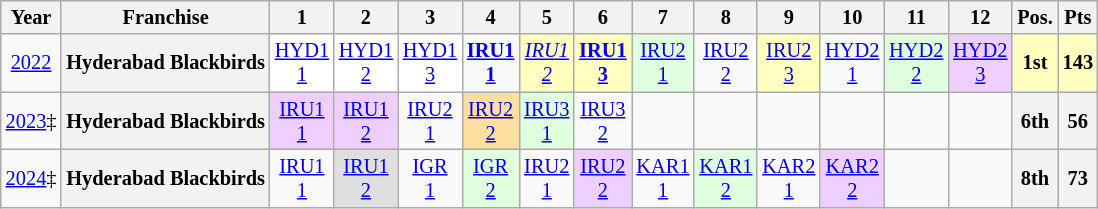<table class="wikitable" style="text-align:center; font-size:85%">
<tr>
<th>Year</th>
<th>Franchise</th>
<th>1</th>
<th>2</th>
<th>3</th>
<th>4</th>
<th>5</th>
<th>6</th>
<th>7</th>
<th>8</th>
<th>9</th>
<th>10</th>
<th>11</th>
<th>12</th>
<th>Pos.</th>
<th>Pts</th>
</tr>
<tr>
<td><a href='#'>2022</a></td>
<th>Hyderabad Blackbirds</th>
<td style="background:#ffffff;"><a href='#'>HYD1<br>1</a><br></td>
<td style="background:#ffffff;"><a href='#'>HYD1<br>2</a><br></td>
<td style="background:#ffffff;"><a href='#'>HYD1<br>3</a><br></td>
<td><a href='#'><strong>IRU1<br>1</strong></a><br></td>
<td style="background:#ffffbf;"><a href='#'><em>IRU1<br>2</em></a><br></td>
<td style="background:#ffffbf;"><a href='#'><strong>IRU1<br>3</strong></a><br></td>
<td style="background:#dfffdf;"><a href='#'>IRU2<br>1</a><br></td>
<td><a href='#'>IRU2<br>2</a><br></td>
<td style="background:#ffffbf;"><a href='#'>IRU2<br>3</a><br></td>
<td><a href='#'>HYD2<br>1</a><br></td>
<td style="background:#dfffdf;"><a href='#'>HYD2<br>2</a><br></td>
<td style="background:#efcfff;"><a href='#'>HYD2<br>3</a><br></td>
<th style="background:#ffffbf;">1st</th>
<th style="background:#ffffbf;">143</th>
</tr>
<tr>
<td><a href='#'>2023</a>‡</td>
<th>Hyderabad Blackbirds</th>
<td style="background:#efcfff;"><a href='#'>IRU1<br>1</a><br></td>
<td style="background:#efcfff;"><a href='#'>IRU1<br>2</a><br></td>
<td><a href='#'>IRU2<br>1</a><br></td>
<td style="background:#ffdf9f;"><a href='#'>IRU2<br>2</a><br></td>
<td style="background:#dfffdf;"><a href='#'>IRU3<br>1</a><br></td>
<td><a href='#'>IRU3<br>2</a><br></td>
<td></td>
<td></td>
<td></td>
<td></td>
<td></td>
<td></td>
<th>6th</th>
<th>56</th>
</tr>
<tr>
<td><a href='#'>2024</a>‡</td>
<th>Hyderabad Blackbirds</th>
<td><a href='#'>IRU1<br>1</a></td>
<td style="background:#dfdfdf;"><a href='#'>IRU1<br>2</a><br></td>
<td><a href='#'>IGR<br>1</a></td>
<td style="background:#dfffdf;"><a href='#'>IGR<br>2</a><br></td>
<td><a href='#'>IRU2<br>1</a></td>
<td style="background:#efcfff;"><a href='#'>IRU2<br>2</a><br></td>
<td><a href='#'>KAR1<br>1</a><br></td>
<td style="background:#dfffdf;"><a href='#'>KAR1<br>2</a><br></td>
<td><a href='#'>KAR2<br>1</a><br></td>
<td style="background:#efcfff;"><a href='#'>KAR2<br>2</a><br></td>
<td></td>
<td></td>
<th>8th</th>
<th>73</th>
</tr>
</table>
